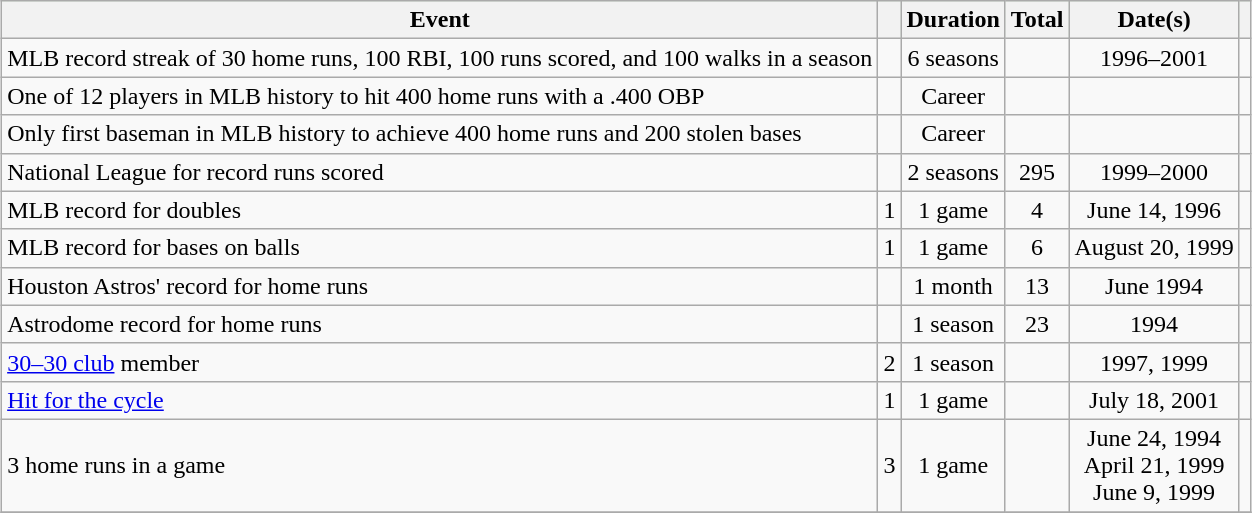<table class="wikitable" style="margin:auto;"  class="sortable">
<tr style="background:#dfd;">
<th>Event</th>
<th></th>
<th>Duration</th>
<th>Total</th>
<th>Date(s)</th>
<th></th>
</tr>
<tr>
<td>MLB record streak of 30 home runs, 100 RBI, 100 runs scored, and 100 walks in a season</td>
<td align="center"></td>
<td align="center">6 seasons</td>
<td align="center"></td>
<td align="center">1996–2001</td>
<td align="center"></td>
</tr>
<tr>
<td>One of 12 players in MLB history to hit 400 home runs with a .400 OBP</td>
<td align="center"></td>
<td align="center">Career</td>
<td align="center"></td>
<td align="center"></td>
<td align="center"></td>
</tr>
<tr>
<td>Only first baseman in MLB history to achieve 400 home runs and 200 stolen bases</td>
<td align="center"></td>
<td align="center">Career</td>
<td align="center"></td>
<td align="center"></td>
<td align="center"></td>
</tr>
<tr>
<td>National League for record runs scored</td>
<td align="center"></td>
<td align="center">2 seasons</td>
<td align="center">295</td>
<td align="center">1999–2000</td>
<td align="center"></td>
</tr>
<tr>
<td>MLB record for doubles</td>
<td align="center">1</td>
<td align="center">1 game</td>
<td align="center">4</td>
<td align="center">June 14, 1996</td>
<td align="center"></td>
</tr>
<tr>
<td>MLB record for bases on balls</td>
<td align="center">1</td>
<td align="center">1 game</td>
<td align="center">6</td>
<td align="center">August 20, 1999</td>
<td align="center"></td>
</tr>
<tr>
<td>Houston Astros' record for home runs</td>
<td align="center"></td>
<td align="center">1 month</td>
<td align="center">13</td>
<td align="center">June 1994</td>
<td align="center"></td>
</tr>
<tr>
<td>Astrodome record for home runs</td>
<td align="center"></td>
<td align="center">1 season</td>
<td align="center">23</td>
<td align="center">1994</td>
<td align="center"></td>
</tr>
<tr>
<td><a href='#'>30–30 club</a> member</td>
<td align="center">2</td>
<td align="center">1 season</td>
<td align="center"></td>
<td align="center">1997, 1999</td>
<td align="center"></td>
</tr>
<tr>
<td><a href='#'>Hit for the cycle</a></td>
<td align="center">1</td>
<td align="center">1 game</td>
<td align="center"></td>
<td align="center">July 18, 2001</td>
<td align="center"></td>
</tr>
<tr>
<td>3 home runs in a game</td>
<td align="center">3</td>
<td align="center">1 game</td>
<td align="center"></td>
<td align="center">June 24, 1994<br> April 21, 1999<br> June 9, 1999</td>
<td align="center"><br><br></td>
</tr>
<tr>
</tr>
</table>
